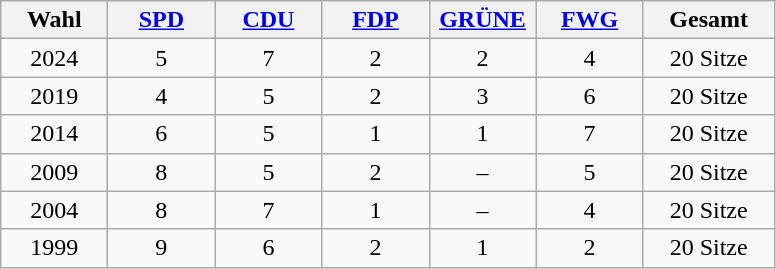<table class="wikitable" style="text-align:center;">
<tr>
<th style="width:4em">Wahl</th>
<th style="width:4em"><a href='#'>SPD</a></th>
<th style="width:4em"><a href='#'>CDU</a></th>
<th style="width:4em"><a href='#'>FDP</a></th>
<th style="width:4em"><a href='#'>GRÜNE</a></th>
<th style="width:4em"><a href='#'>FWG</a></th>
<th style="width:5em">Gesamt</th>
</tr>
<tr>
<td>2024</td>
<td>5</td>
<td>7</td>
<td>2</td>
<td>2</td>
<td>4</td>
<td>20 Sitze</td>
</tr>
<tr>
<td>2019</td>
<td>4</td>
<td>5</td>
<td>2</td>
<td>3</td>
<td>6</td>
<td>20 Sitze</td>
</tr>
<tr>
<td>2014</td>
<td>6</td>
<td>5</td>
<td>1</td>
<td>1</td>
<td>7</td>
<td>20 Sitze</td>
</tr>
<tr>
<td>2009</td>
<td>8</td>
<td>5</td>
<td>2</td>
<td>–</td>
<td>5</td>
<td>20 Sitze</td>
</tr>
<tr>
<td>2004</td>
<td>8</td>
<td>7</td>
<td>1</td>
<td>–</td>
<td>4</td>
<td>20 Sitze</td>
</tr>
<tr>
<td>1999</td>
<td>9</td>
<td>6</td>
<td>2</td>
<td>1</td>
<td>2</td>
<td>20 Sitze</td>
</tr>
</table>
